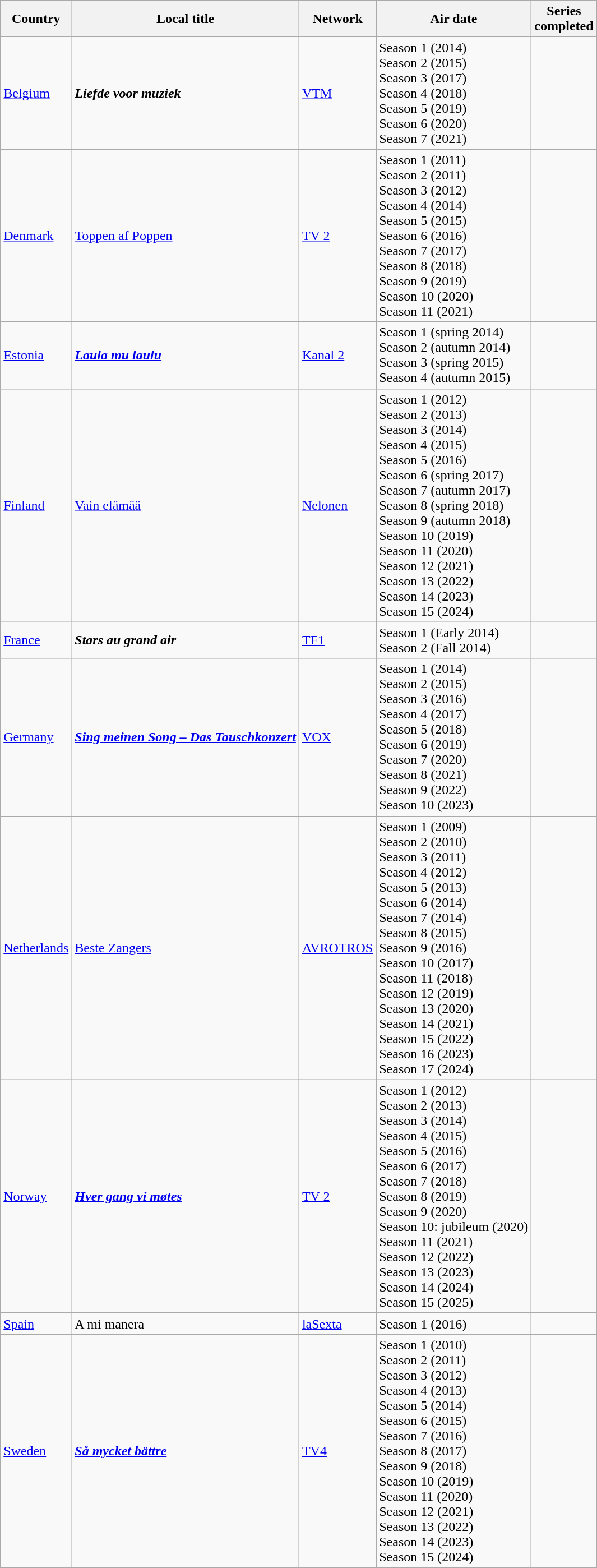<table class="wikitable" style="text-align:left">
<tr>
<th>Country</th>
<th>Local title<br></th>
<th>Network</th>
<th>Air date</th>
<th>Series<br>completed</th>
</tr>
<tr>
<td> <a href='#'>Belgium</a></td>
<td><strong><em>Liefde voor muziek<strong> <br><em></td>
<td><a href='#'>VTM</a></td>
<td>Season 1 (2014)<br>Season 2 (2015)<br>Season 3 (2017)<br>Season 4 (2018)<br>Season 5 (2019)<br>Season 6 (2020)<br>Season 7 (2021)</td>
<td></td>
</tr>
<tr>
<td> <a href='#'>Denmark</a></td>
<td></em></strong><a href='#'>Toppen af Poppen</a></strong><br></em></td>
<td><a href='#'>TV 2</a></td>
<td>Season 1 (2011)<br>Season 2 (2011)<br>Season 3 (2012)<br>Season 4 (2014)<br>Season 5 (2015)<br>Season 6 (2016)<br>Season 7 (2017)<br>Season 8 (2018)<br>Season 9 (2019)<br>Season 10 (2020)<br>Season 11 (2021)</td>
<td></td>
</tr>
<tr>
<td> <a href='#'>Estonia</a></td>
<td><strong><em><a href='#'>Laula mu laulu</a><strong><br><em></td>
<td><a href='#'>Kanal 2</a></td>
<td>Season 1 (spring 2014)<br>Season 2 (autumn 2014)<br>Season 3 (spring 2015)<br>Season 4 (autumn 2015)</td>
<td></td>
</tr>
<tr>
<td> <a href='#'>Finland</a></td>
<td></em></strong><a href='#'>Vain elämää</a></strong><br></em></td>
<td><a href='#'>Nelonen</a></td>
<td>Season 1 (2012)<br>Season 2 (2013)<br>Season 3 (2014) <br>Season 4 (2015) <br>Season 5 (2016) <br>Season 6 (spring 2017)<br>Season 7 (autumn 2017)<br>Season 8 (spring 2018)<br>Season 9 (autumn 2018)<br>Season 10 (2019)<br>Season 11 (2020)<br>Season 12 (2021)<br>Season 13 (2022)<br>Season 14 (2023)<br>Season 15 (2024)</td>
<td></td>
</tr>
<tr>
<td> <a href='#'>France</a></td>
<td><strong><em>Stars au grand air</em></strong></td>
<td><a href='#'>TF1</a></td>
<td>Season 1 (Early 2014)<br>Season 2 (Fall 2014)</td>
<td></td>
</tr>
<tr>
<td> <a href='#'>Germany</a></td>
<td><strong><em><a href='#'>Sing meinen Song – Das Tauschkonzert</a><strong><br><em></td>
<td><a href='#'>VOX</a></td>
<td>Season 1 (2014)<br>Season 2 (2015)<br>Season 3 (2016)<br>Season 4 (2017)<br>Season 5 (2018)<br>Season 6 (2019)<br>Season 7 (2020)<br>Season 8 (2021)<br>Season 9 (2022)<br>Season 10 (2023)</td>
<td></td>
</tr>
<tr>
<td> <a href='#'>Netherlands</a></td>
<td></em></strong><a href='#'>Beste Zangers</a></strong><br></em></td>
<td><a href='#'>AVROTROS</a></td>
<td>Season 1 (2009)<br>Season 2 (2010)<br>Season 3 (2011)<br>Season 4 (2012)<br>Season 5 (2013)<br>Season 6 (2014) <br>Season 7 (2014) <br>Season 8 (2015)<br>Season 9 (2016)<br>Season 10 (2017)<br>Season 11 (2018)<br>Season 12 (2019)<br>Season 13 (2020)<br>Season 14 (2021)<br>Season 15 (2022)<br>Season 16 (2023)<br>Season 17 (2024)</td>
<td></td>
</tr>
<tr>
<td> <a href='#'>Norway</a></td>
<td><strong><em><a href='#'>Hver gang vi møtes</a><strong><br><em></td>
<td><a href='#'>TV 2</a></td>
<td>Season 1 (2012)<br>Season 2 (2013)<br>Season 3 (2014)<br>Season 4 (2015)<br>Season 5 (2016)<br>Season 6 (2017)<br>Season 7 (2018)<br>Season 8 (2019)<br>Season 9 (2020)<br>Season 10: jubileum (2020)<br>Season 11 (2021)<br>Season 12 (2022)<br>Season 13 (2023)<br>Season 14 (2024)<br>Season 15 (2025)</td>
<td></td>
</tr>
<tr>
<td> <a href='#'>Spain</a></td>
<td></em></strong>A mi manera</strong><br></em></td>
<td><a href='#'>laSexta</a></td>
<td>Season 1 (2016)</td>
<td></td>
</tr>
<tr>
<td> <a href='#'>Sweden</a></td>
<td><strong><em><a href='#'>Så mycket bättre</a><strong><br><em></td>
<td><a href='#'>TV4</a></td>
<td>Season 1 (2010)<br>Season 2 (2011) <br>Season 3 (2012) <br>Season 4 (2013)<br>Season 5 (2014)<br>Season 6 (2015)<br>Season 7 (2016) <br>Season 8 (2017)<br>Season 9 (2018)<br>Season 10 (2019)<br>Season 11 (2020)<br>Season 12 (2021)<br>Season 13 (2022)<br>Season 14 (2023)<br>Season 15 (2024)</td>
<td></td>
</tr>
<tr>
</tr>
</table>
